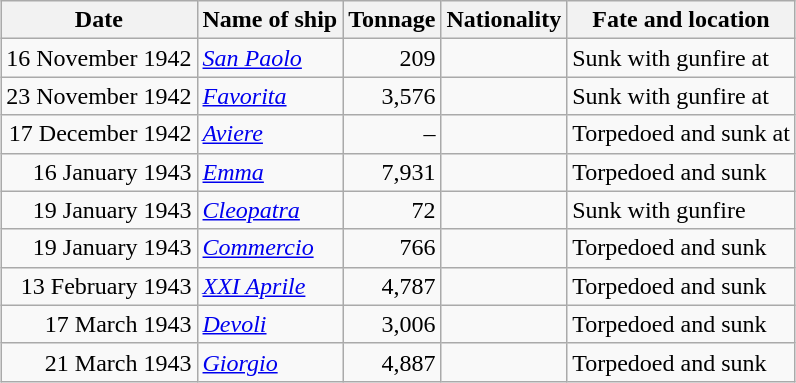<table class="wikitable" style="margin: 1em auto 1em auto;"|->
<tr>
<th>Date</th>
<th>Name of ship</th>
<th>Tonnage</th>
<th>Nationality</th>
<th>Fate and location</th>
</tr>
<tr>
<td align="right">16 November 1942</td>
<td align="left"><a href='#'><em>San Paolo</em></a></td>
<td align="right">209</td>
<td align="left"></td>
<td align="left">Sunk with gunfire at </td>
</tr>
<tr>
<td align="right">23 November 1942</td>
<td align="left"><a href='#'><em>Favorita</em></a></td>
<td align="right">3,576</td>
<td align="left"></td>
<td align="left">Sunk with gunfire at </td>
</tr>
<tr>
<td align="right">17 December 1942</td>
<td align="left"><a href='#'><em>Aviere</em></a></td>
<td align="right">–</td>
<td align="left"></td>
<td align="left">Torpedoed and sunk at </td>
</tr>
<tr>
<td align="right">16 January 1943</td>
<td align="left"><a href='#'><em>Emma</em></a></td>
<td align="right">7,931</td>
<td align="left"></td>
<td align="left">Torpedoed and sunk </td>
</tr>
<tr>
<td align="right">19 January 1943</td>
<td align="left"><a href='#'><em>Cleopatra </em></a></td>
<td align="right">72</td>
<td align="left"></td>
<td align="left">Sunk with gunfire </td>
</tr>
<tr>
<td align="right">19 January 1943</td>
<td align="left"><a href='#'><em>Commercio</em></a></td>
<td align="right">766</td>
<td align="left"></td>
<td align="left">Torpedoed and sunk </td>
</tr>
<tr>
<td align="right">13 February 1943</td>
<td align="left"><a href='#'><em>XXI Aprile</em></a></td>
<td align="right">4,787</td>
<td align="left"></td>
<td align="left">Torpedoed and sunk </td>
</tr>
<tr>
<td align="right">17 March 1943</td>
<td align="left"><a href='#'><em>Devoli</em></a></td>
<td align="right">3,006</td>
<td align="left"></td>
<td align="left">Torpedoed and sunk </td>
</tr>
<tr>
<td align="right">21 March 1943</td>
<td align="left"><a href='#'><em>Giorgio</em></a></td>
<td align="right">4,887</td>
<td align="left"></td>
<td align="left">Torpedoed and sunk </td>
</tr>
</table>
